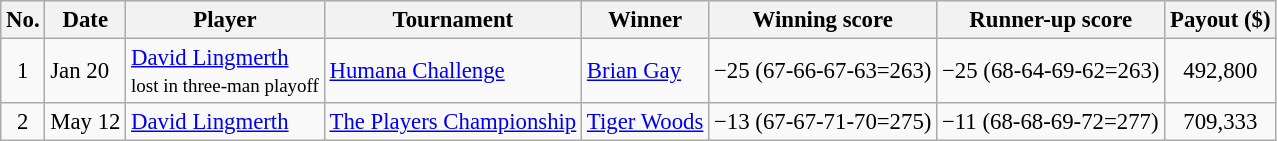<table class="wikitable" style="font-size:95%;">
<tr>
<th>No.</th>
<th>Date</th>
<th>Player</th>
<th>Tournament</th>
<th>Winner</th>
<th>Winning score</th>
<th>Runner-up score</th>
<th>Payout ($)</th>
</tr>
<tr>
<td align=center>1</td>
<td>Jan 20</td>
<td> <a href='#'>David Lingmerth</a><br><small>lost in three-man playoff</small></td>
<td><a href='#'>Humana Challenge</a></td>
<td> <a href='#'>Brian Gay</a></td>
<td>−25 (67-66-67-63=263)</td>
<td>−25 (68-64-69-62=263)</td>
<td align=center>492,800</td>
</tr>
<tr>
<td align=center>2</td>
<td>May 12</td>
<td> <a href='#'>David Lingmerth</a></td>
<td><a href='#'>The Players Championship</a></td>
<td> <a href='#'>Tiger Woods</a></td>
<td>−13 (67-67-71-70=275)</td>
<td>−11 (68-68-69-72=277)</td>
<td align=center>709,333</td>
</tr>
</table>
